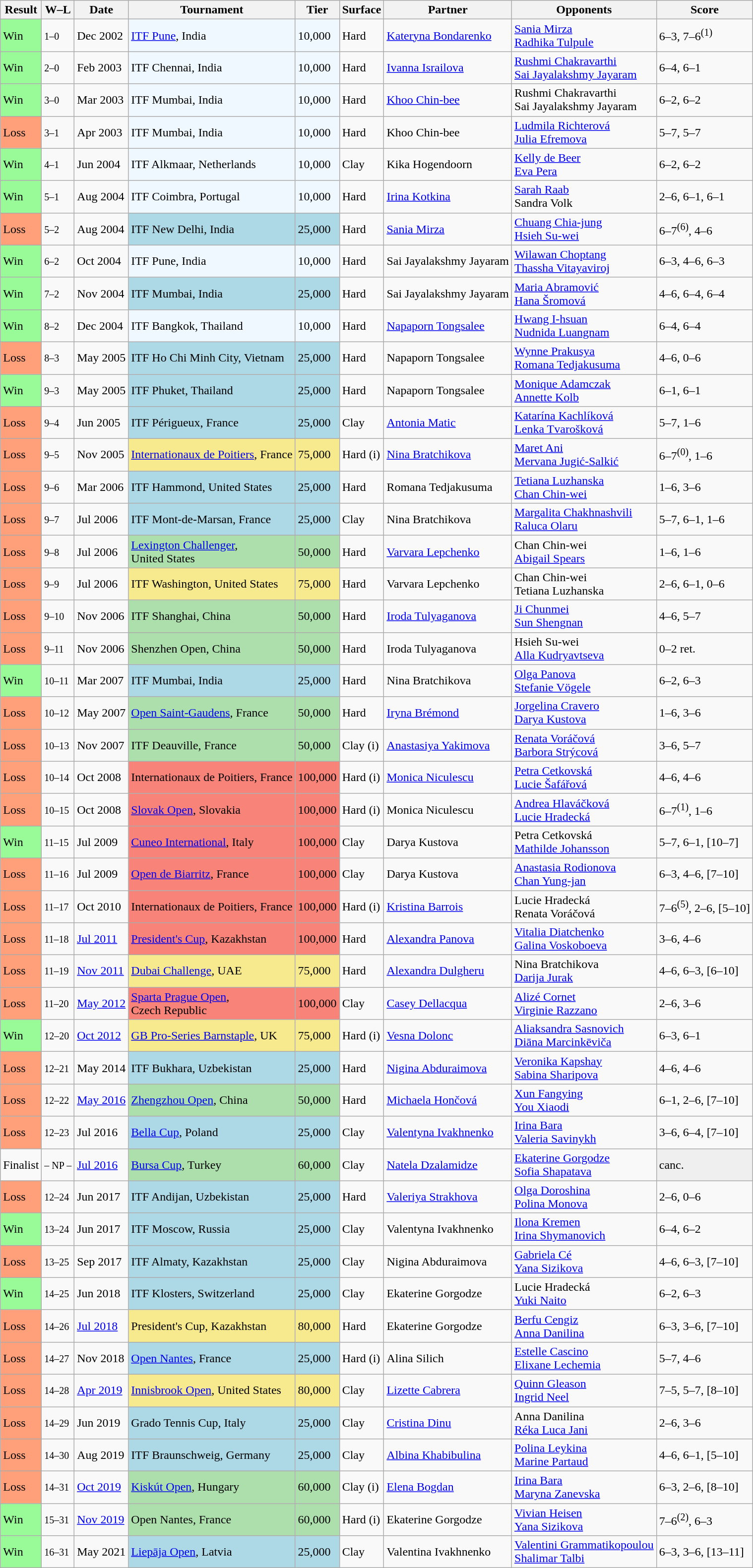<table class="sortable wikitable">
<tr>
<th>Result</th>
<th class="unsortable">W–L</th>
<th>Date</th>
<th>Tournament</th>
<th>Tier</th>
<th>Surface</th>
<th>Partner</th>
<th>Opponents</th>
<th class="unsortable">Score</th>
</tr>
<tr>
<td bgcolor="98FB98">Win</td>
<td><small>1–0</small></td>
<td>Dec 2002</td>
<td bgcolor="#f0f8ff"><a href='#'>ITF Pune</a>, India</td>
<td bgcolor="#f0f8ff">10,000</td>
<td>Hard</td>
<td> <a href='#'>Kateryna Bondarenko</a></td>
<td> <a href='#'>Sania Mirza</a> <br>  <a href='#'>Radhika Tulpule</a></td>
<td>6–3, 7–6<sup>(1)</sup></td>
</tr>
<tr>
<td style="background:#98fb98;">Win</td>
<td><small>2–0</small></td>
<td>Feb 2003</td>
<td bgcolor=f0f8ff>ITF Chennai, India</td>
<td bgcolor=f0f8ff>10,000</td>
<td>Hard</td>
<td> <a href='#'>Ivanna Israilova</a></td>
<td> <a href='#'>Rushmi Chakravarthi</a> <br>  <a href='#'>Sai Jayalakshmy Jayaram</a></td>
<td>6–4, 6–1</td>
</tr>
<tr>
<td style="background:#98fb98;">Win</td>
<td><small>3–0</small></td>
<td>Mar 2003</td>
<td bgcolor="#f0f8ff">ITF Mumbai, India</td>
<td bgcolor="#f0f8ff">10,000</td>
<td>Hard</td>
<td> <a href='#'>Khoo Chin-bee</a></td>
<td> Rushmi Chakravarthi <br>  Sai Jayalakshmy Jayaram</td>
<td>6–2, 6–2</td>
</tr>
<tr>
<td style="background:#ffa07a;">Loss</td>
<td><small>3–1</small></td>
<td>Apr 2003</td>
<td bgcolor="#f0f8ff">ITF Mumbai, India</td>
<td bgcolor="#f0f8ff">10,000</td>
<td>Hard</td>
<td> Khoo Chin-bee</td>
<td> <a href='#'>Ludmila Richterová</a> <br>  <a href='#'>Julia Efremova</a></td>
<td>5–7, 5–7</td>
</tr>
<tr>
<td style="background:#98fb98;">Win</td>
<td><small>4–1</small></td>
<td>Jun 2004</td>
<td bgcolor="#f0f8ff">ITF Alkmaar, Netherlands</td>
<td bgcolor="#f0f8ff">10,000</td>
<td>Clay</td>
<td> Kika Hogendoorn</td>
<td> <a href='#'>Kelly de Beer</a> <br>  <a href='#'>Eva Pera</a></td>
<td>6–2, 6–2</td>
</tr>
<tr>
<td bgcolor="98FB98">Win</td>
<td><small>5–1</small></td>
<td>Aug 2004</td>
<td bgcolor="#f0f8ff">ITF Coimbra, Portugal</td>
<td bgcolor="#f0f8ff">10,000</td>
<td>Hard</td>
<td> <a href='#'>Irina Kotkina</a></td>
<td> <a href='#'>Sarah Raab</a> <br>  Sandra Volk</td>
<td>2–6, 6–1, 6–1</td>
</tr>
<tr>
<td bgcolor="FFA07A">Loss</td>
<td><small>5–2</small></td>
<td>Aug 2004</td>
<td bgcolor=lightblue>ITF New Delhi, India</td>
<td bgcolor=lightblue>25,000</td>
<td>Hard</td>
<td> <a href='#'>Sania Mirza</a></td>
<td> <a href='#'>Chuang Chia-jung</a> <br>  <a href='#'>Hsieh Su-wei</a></td>
<td>6–7<sup>(6)</sup>, 4–6</td>
</tr>
<tr>
<td style="background:#98fb98;">Win</td>
<td><small>6–2</small></td>
<td>Oct 2004</td>
<td bgcolor="#f0f8ff">ITF Pune, India</td>
<td bgcolor="#f0f8ff">10,000</td>
<td>Hard</td>
<td> Sai Jayalakshmy Jayaram</td>
<td> <a href='#'>Wilawan Choptang</a> <br>  <a href='#'>Thassha Vitayaviroj</a></td>
<td>6–3, 4–6, 6–3</td>
</tr>
<tr>
<td style="background:#98fb98;">Win</td>
<td><small>7–2</small></td>
<td>Nov 2004</td>
<td bgcolor=lightblue>ITF Mumbai, India</td>
<td bgcolor=lightblue>25,000</td>
<td>Hard</td>
<td> Sai Jayalakshmy Jayaram</td>
<td> <a href='#'>Maria Abramović</a> <br>  <a href='#'>Hana Šromová</a></td>
<td>4–6, 6–4, 6–4</td>
</tr>
<tr>
<td bgcolor="98FB98">Win</td>
<td><small>8–2</small></td>
<td>Dec 2004</td>
<td bgcolor="#f0f8ff">ITF Bangkok, Thailand</td>
<td bgcolor="#f0f8ff">10,000</td>
<td>Hard</td>
<td> <a href='#'>Napaporn Tongsalee</a></td>
<td> <a href='#'>Hwang I-hsuan</a> <br>  <a href='#'>Nudnida Luangnam</a></td>
<td>6–4, 6–4</td>
</tr>
<tr>
<td bgcolor="FFA07A">Loss</td>
<td><small>8–3</small></td>
<td>May 2005</td>
<td bgcolor=lightblue>ITF Ho Chi Minh City, Vietnam</td>
<td bgcolor=lightblue>25,000</td>
<td>Hard</td>
<td> Napaporn Tongsalee</td>
<td> <a href='#'>Wynne Prakusya</a> <br>  <a href='#'>Romana Tedjakusuma</a></td>
<td>4–6, 0–6</td>
</tr>
<tr>
<td bgcolor="98FB98">Win</td>
<td><small>9–3</small></td>
<td>May 2005</td>
<td style="background:lightblue;">ITF Phuket, Thailand</td>
<td style="background:lightblue;">25,000</td>
<td>Hard</td>
<td> Napaporn Tongsalee</td>
<td> <a href='#'>Monique Adamczak</a> <br>  <a href='#'>Annette Kolb</a></td>
<td>6–1, 6–1</td>
</tr>
<tr>
<td bgcolor="FFA07A">Loss</td>
<td><small>9–4</small></td>
<td>Jun 2005</td>
<td bgcolor=lightblue>ITF Périgueux, France</td>
<td bgcolor=lightblue>25,000</td>
<td>Clay</td>
<td> <a href='#'>Antonia Matic</a></td>
<td> <a href='#'>Katarína Kachlíková</a> <br>  <a href='#'>Lenka Tvarošková</a></td>
<td>5–7, 1–6</td>
</tr>
<tr>
<td style="background:#ffa07a;">Loss</td>
<td><small>9–5</small></td>
<td>Nov 2005</td>
<td style="background:#f7e98e;"><a href='#'>Internationaux de Poitiers</a>, France</td>
<td style="background:#f7e98e;">75,000</td>
<td>Hard (i)</td>
<td> <a href='#'>Nina Bratchikova</a></td>
<td> <a href='#'>Maret Ani</a> <br>  <a href='#'>Mervana Jugić-Salkić</a></td>
<td>6–7<sup>(0)</sup>, 1–6</td>
</tr>
<tr>
<td style="background:#ffa07a;">Loss</td>
<td><small>9–6</small></td>
<td>Mar 2006</td>
<td style="background:lightblue;">ITF Hammond, United States</td>
<td style="background:lightblue;">25,000</td>
<td>Hard</td>
<td> Romana Tedjakusuma</td>
<td> <a href='#'>Tetiana Luzhanska</a> <br>  <a href='#'>Chan Chin-wei</a></td>
<td>1–6, 3–6</td>
</tr>
<tr>
<td style="background:#ffa07a;">Loss</td>
<td><small>9–7</small></td>
<td>Jul 2006</td>
<td style="background:lightblue;">ITF Mont-de-Marsan, France</td>
<td style="background:lightblue;">25,000</td>
<td>Clay</td>
<td> Nina Bratchikova</td>
<td> <a href='#'>Margalita Chakhnashvili</a> <br>  <a href='#'>Raluca Olaru</a></td>
<td>5–7, 6–1, 1–6</td>
</tr>
<tr>
<td bgcolor="FFA07A">Loss</td>
<td><small>9–8</small></td>
<td>Jul 2006</td>
<td style="background:#addfad;"><a href='#'>Lexington Challenger</a>, <br>United States</td>
<td style="background:#addfad;">50,000</td>
<td>Hard</td>
<td> <a href='#'>Varvara Lepchenko</a></td>
<td> Chan Chin-wei <br>  <a href='#'>Abigail Spears</a></td>
<td>1–6, 1–6</td>
</tr>
<tr>
<td bgcolor="FFA07A">Loss</td>
<td><small>9–9</small></td>
<td>Jul 2006</td>
<td style="background:#f7e98e;">ITF Washington, United States</td>
<td style="background:#f7e98e;">75,000</td>
<td>Hard</td>
<td> Varvara Lepchenko</td>
<td> Chan Chin-wei <br>  Tetiana Luzhanska</td>
<td>2–6, 6–1, 0–6</td>
</tr>
<tr>
<td bgcolor="FFA07A">Loss</td>
<td><small>9–10</small></td>
<td>Nov 2006</td>
<td style="background:#addfad;">ITF Shanghai, China</td>
<td style="background:#addfad;">50,000</td>
<td>Hard</td>
<td> <a href='#'>Iroda Tulyaganova</a></td>
<td> <a href='#'>Ji Chunmei</a> <br>  <a href='#'>Sun Shengnan</a></td>
<td>4–6, 5–7</td>
</tr>
<tr>
<td bgcolor="FFA07A">Loss</td>
<td><small>9–11</small></td>
<td>Nov 2006</td>
<td style="background:#addfad;">Shenzhen Open, China</td>
<td style="background:#addfad;">50,000</td>
<td>Hard</td>
<td> Iroda Tulyaganova</td>
<td> Hsieh Su-wei <br>  <a href='#'>Alla Kudryavtseva</a></td>
<td>0–2 ret.</td>
</tr>
<tr>
<td bgcolor=98FB98>Win</td>
<td><small>10–11</small></td>
<td>Mar 2007</td>
<td bgcolor=lightblue>ITF Mumbai, India</td>
<td bgcolor=lightblue>25,000</td>
<td>Hard</td>
<td> Nina Bratchikova</td>
<td> <a href='#'>Olga Panova</a> <br>  <a href='#'>Stefanie Vögele</a></td>
<td>6–2, 6–3</td>
</tr>
<tr>
<td style="background:#ffa07a;">Loss</td>
<td><small>10–12</small></td>
<td>May 2007</td>
<td style="background:#addfad;"><a href='#'>Open Saint-Gaudens</a>, France</td>
<td style="background:#addfad;">50,000</td>
<td>Hard</td>
<td> <a href='#'>Iryna Brémond</a></td>
<td> <a href='#'>Jorgelina Cravero</a> <br>  <a href='#'>Darya Kustova</a></td>
<td>1–6, 3–6</td>
</tr>
<tr>
<td style="background:#ffa07a;">Loss</td>
<td><small>10–13</small></td>
<td>Nov 2007</td>
<td style="background:#addfad;">ITF Deauville, France</td>
<td style="background:#addfad;">50,000</td>
<td>Clay (i)</td>
<td> <a href='#'>Anastasiya Yakimova</a></td>
<td> <a href='#'>Renata Voráčová</a> <br>  <a href='#'>Barbora Strýcová</a></td>
<td>3–6, 5–7</td>
</tr>
<tr>
<td style="background:#ffa07a;">Loss</td>
<td><small>10–14</small></td>
<td>Oct 2008</td>
<td style="background:#f88379;">Internationaux de Poitiers, France</td>
<td style="background:#f88379;">100,000</td>
<td>Hard (i)</td>
<td> <a href='#'>Monica Niculescu</a></td>
<td> <a href='#'>Petra Cetkovská</a> <br>  <a href='#'>Lucie Šafářová</a></td>
<td>4–6, 4–6</td>
</tr>
<tr>
<td style="background:#ffa07a;">Loss</td>
<td><small>10–15</small></td>
<td>Oct 2008</td>
<td style="background:#f88379;"><a href='#'>Slovak Open</a>, Slovakia</td>
<td style="background:#f88379;">100,000</td>
<td>Hard (i)</td>
<td> Monica Niculescu</td>
<td> <a href='#'>Andrea Hlaváčková</a> <br>  <a href='#'>Lucie Hradecká</a></td>
<td>6–7<sup>(1)</sup>, 1–6</td>
</tr>
<tr>
<td bgcolor="98FB98">Win</td>
<td><small>11–15</small></td>
<td>Jul 2009</td>
<td bgcolor="#F88379"><a href='#'>Cuneo International</a>, Italy</td>
<td bgcolor="#F88379">100,000</td>
<td>Clay</td>
<td> Darya Kustova</td>
<td> Petra Cetkovská <br>  <a href='#'>Mathilde Johansson</a></td>
<td>5–7, 6–1, [10–7]</td>
</tr>
<tr>
<td bgcolor="FFA07A">Loss</td>
<td><small>11–16</small></td>
<td>Jul 2009</td>
<td bgcolor="#F88379"><a href='#'>Open de Biarritz</a>, France</td>
<td bgcolor="#F88379">100,000</td>
<td>Clay</td>
<td> Darya Kustova</td>
<td> <a href='#'>Anastasia Rodionova</a> <br>  <a href='#'>Chan Yung-jan</a></td>
<td>6–3, 4–6, [7–10]</td>
</tr>
<tr>
<td style="background:#ffa07a;">Loss</td>
<td><small>11–17</small></td>
<td>Oct 2010</td>
<td style="background:#f88379;">Internationaux de Poitiers, France</td>
<td style="background:#f88379;">100,000</td>
<td>Hard (i)</td>
<td> <a href='#'>Kristina Barrois</a></td>
<td> Lucie Hradecká <br>  Renata Voráčová</td>
<td>7–6<sup>(5)</sup>, 2–6, [5–10]</td>
</tr>
<tr>
<td bgcolor=FFA07A>Loss</td>
<td><small>11–18</small></td>
<td><a href='#'>Jul 2011</a></td>
<td bgcolor=#F88379><a href='#'>President's Cup</a>, Kazakhstan</td>
<td bgcolor=#F88379>100,000</td>
<td>Hard</td>
<td> <a href='#'>Alexandra Panova</a></td>
<td> <a href='#'>Vitalia Diatchenko</a> <br>  <a href='#'>Galina Voskoboeva</a></td>
<td>3–6, 4–6</td>
</tr>
<tr>
<td bgcolor=FFA07A>Loss</td>
<td><small>11–19</small></td>
<td><a href='#'>Nov 2011</a></td>
<td style="background:#f7e98e;"><a href='#'>Dubai Challenge</a>, UAE</td>
<td style="background:#f7e98e;">75,000</td>
<td>Hard</td>
<td> <a href='#'>Alexandra Dulgheru</a></td>
<td> Nina Bratchikova <br>  <a href='#'>Darija Jurak</a></td>
<td>4–6, 6–3, [6–10]</td>
</tr>
<tr>
<td bgcolor=#FFA07A>Loss</td>
<td><small>11–20</small></td>
<td><a href='#'>May 2012</a></td>
<td bgcolor=#f88379><a href='#'>Sparta Prague Open</a>, <br>Czech Republic</td>
<td bgcolor=#f88379>100,000</td>
<td>Clay</td>
<td> <a href='#'>Casey Dellacqua</a></td>
<td> <a href='#'>Alizé Cornet</a> <br>  <a href='#'>Virginie Razzano</a></td>
<td>2–6, 3–6</td>
</tr>
<tr>
<td bgcolor="98FB98">Win</td>
<td><small>12–20</small></td>
<td><a href='#'>Oct 2012</a></td>
<td style="background:#f7e98e;"><a href='#'>GB Pro-Series Barnstaple</a>, UK</td>
<td style="background:#f7e98e;">75,000</td>
<td>Hard (i)</td>
<td> <a href='#'>Vesna Dolonc</a></td>
<td> <a href='#'>Aliaksandra Sasnovich</a> <br>  <a href='#'>Diāna Marcinkēviča</a></td>
<td>6–3, 6–1</td>
</tr>
<tr>
<td bgcolor=FFA07A>Loss</td>
<td><small>12–21</small></td>
<td>May 2014</td>
<td style="background:lightblue;">ITF Bukhara, Uzbekistan</td>
<td style="background:lightblue;">25,000</td>
<td>Hard</td>
<td> <a href='#'>Nigina Abduraimova</a></td>
<td> <a href='#'>Veronika Kapshay</a> <br>  <a href='#'>Sabina Sharipova</a></td>
<td>4–6, 4–6</td>
</tr>
<tr>
<td style="background:#ffa07a;">Loss</td>
<td><small>12–22</small></td>
<td><a href='#'>May 2016</a></td>
<td style="background:#addfad;"><a href='#'>Zhengzhou Open</a>, China</td>
<td style="background:#addfad;">50,000</td>
<td>Hard</td>
<td> <a href='#'>Michaela Hončová</a></td>
<td> <a href='#'>Xun Fangying</a> <br>  <a href='#'>You Xiaodi</a></td>
<td>6–1, 2–6, [7–10]</td>
</tr>
<tr>
<td bgcolor=FFA07A>Loss</td>
<td><small>12–23</small></td>
<td>Jul 2016</td>
<td style="background:lightblue;"><a href='#'>Bella Cup</a>, Poland</td>
<td style="background:lightblue;">25,000</td>
<td>Clay</td>
<td> <a href='#'>Valentyna Ivakhnenko</a></td>
<td> <a href='#'>Irina Bara</a> <br>  <a href='#'>Valeria Savinykh</a></td>
<td>3–6, 6–4, [7–10]</td>
</tr>
<tr>
<td>Finalist</td>
<td><small>– NP –</small></td>
<td><a href='#'>Jul 2016</a></td>
<td bgcolor=addfad><a href='#'>Bursa Cup</a>, Turkey</td>
<td bgcolor=addfad>60,000</td>
<td>Clay</td>
<td> <a href='#'>Natela Dzalamidze</a></td>
<td> <a href='#'>Ekaterine Gorgodze</a> <br>  <a href='#'>Sofia Shapatava</a></td>
<td bgcolor=efefef>canc.</td>
</tr>
<tr>
<td style="background:#ffa07a;">Loss</td>
<td><small>12–24</small></td>
<td>Jun 2017</td>
<td style="background:lightblue;">ITF Andijan, Uzbekistan</td>
<td style="background:lightblue;">25,000</td>
<td>Hard</td>
<td> <a href='#'>Valeriya Strakhova</a></td>
<td> <a href='#'>Olga Doroshina</a> <br>  <a href='#'>Polina Monova</a></td>
<td>2–6, 0–6</td>
</tr>
<tr>
<td style="background:#98fb98;">Win</td>
<td><small>13–24</small></td>
<td>Jun 2017</td>
<td bgcolor="lightblue">ITF Moscow, Russia</td>
<td bgcolor="lightblue">25,000</td>
<td>Clay</td>
<td> Valentyna Ivakhnenko</td>
<td> <a href='#'>Ilona Kremen</a> <br>  <a href='#'>Irina Shymanovich</a></td>
<td>6–4, 6–2</td>
</tr>
<tr>
<td style="background:#ffa07a;">Loss</td>
<td><small>13–25</small></td>
<td>Sep 2017</td>
<td style="background:lightblue;">ITF Almaty, Kazakhstan</td>
<td style="background:lightblue;">25,000</td>
<td>Clay</td>
<td> Nigina Abduraimova</td>
<td> <a href='#'>Gabriela Cé</a> <br>  <a href='#'>Yana Sizikova</a></td>
<td>4–6, 6–3, [7–10]</td>
</tr>
<tr>
<td style="background:#98fb98;">Win</td>
<td><small>14–25</small></td>
<td>Jun 2018</td>
<td style="background:lightblue;">ITF Klosters, Switzerland</td>
<td style="background:lightblue;">25,000</td>
<td>Clay</td>
<td> Ekaterine Gorgodze</td>
<td> Lucie Hradecká <br>  <a href='#'>Yuki Naito</a></td>
<td>6–2, 6–3</td>
</tr>
<tr>
<td style="background:#ffa07a;">Loss</td>
<td><small>14–26</small></td>
<td><a href='#'>Jul 2018</a></td>
<td style="background:#f7e98e;">President's Cup, Kazakhstan</td>
<td style="background:#f7e98e;">80,000</td>
<td>Hard</td>
<td> Ekaterine Gorgodze</td>
<td> <a href='#'>Berfu Cengiz</a> <br>  <a href='#'>Anna Danilina</a></td>
<td>6–3, 3–6, [7–10]</td>
</tr>
<tr>
<td style="background:#ffa07a;">Loss</td>
<td><small>14–27</small></td>
<td>Nov 2018</td>
<td style="background:lightblue;"><a href='#'>Open Nantes</a>, France</td>
<td style="background:lightblue;">25,000</td>
<td>Hard (i)</td>
<td> Alina Silich</td>
<td> <a href='#'>Estelle Cascino</a> <br>  <a href='#'>Elixane Lechemia</a></td>
<td>5–7, 4–6</td>
</tr>
<tr>
<td style="background:#ffa07a;">Loss</td>
<td><small>14–28</small></td>
<td><a href='#'>Apr 2019</a></td>
<td style="background:#f7e98e;"><a href='#'>Innisbrook Open</a>, United States</td>
<td style="background:#f7e98e;">80,000</td>
<td>Clay</td>
<td> <a href='#'>Lizette Cabrera</a></td>
<td> <a href='#'>Quinn Gleason</a> <br>  <a href='#'>Ingrid Neel</a></td>
<td>7–5, 5–7, [8–10]</td>
</tr>
<tr>
<td style="background:#ffa07a;">Loss</td>
<td><small>14–29</small></td>
<td>Jun 2019</td>
<td style="background:lightblue;">Grado Tennis Cup, Italy</td>
<td style="background:lightblue;">25,000</td>
<td>Clay</td>
<td> <a href='#'>Cristina Dinu</a></td>
<td> Anna Danilina <br>  <a href='#'>Réka Luca Jani</a></td>
<td>2–6, 3–6</td>
</tr>
<tr>
<td style="background:#ffa07a;">Loss</td>
<td><small>14–30</small></td>
<td>Aug 2019</td>
<td style="background:lightblue;">ITF Braunschweig, Germany</td>
<td style="background:lightblue;">25,000</td>
<td>Clay</td>
<td> <a href='#'>Albina Khabibulina</a></td>
<td> <a href='#'>Polina Leykina</a> <br>  <a href='#'>Marine Partaud</a></td>
<td>4–6, 6–1, [5–10]</td>
</tr>
<tr>
<td bgcolor="FFA07A">Loss</td>
<td><small>14–31</small></td>
<td><a href='#'>Oct 2019</a></td>
<td style="background:#addfad;"><a href='#'>Kiskút Open</a>, Hungary</td>
<td style="background:#addfad;">60,000</td>
<td>Clay (i)</td>
<td> <a href='#'>Elena Bogdan</a></td>
<td> <a href='#'>Irina Bara</a> <br>  <a href='#'>Maryna Zanevska</a></td>
<td>6–3, 2–6, [8–10]</td>
</tr>
<tr>
<td bgcolor="98FB98">Win</td>
<td><small>15–31</small></td>
<td><a href='#'>Nov 2019</a></td>
<td style="background:#addfad;">Open Nantes, France</td>
<td style="background:#addfad;">60,000</td>
<td>Hard (i)</td>
<td> Ekaterine Gorgodze</td>
<td> <a href='#'>Vivian Heisen</a> <br>  <a href='#'>Yana Sizikova</a></td>
<td>7–6<sup>(2)</sup>, 6–3</td>
</tr>
<tr>
<td bgcolor="98FB98">Win</td>
<td><small>16–31</small></td>
<td>May 2021</td>
<td style="background:lightblue;"><a href='#'>Liepāja Open</a>, Latvia</td>
<td style="background:lightblue;">25,000</td>
<td>Clay</td>
<td> Valentina Ivakhnenko</td>
<td> <a href='#'>Valentini Grammatikopoulou</a> <br>  <a href='#'>Shalimar Talbi</a></td>
<td>6–3, 3–6, [13–11]</td>
</tr>
</table>
